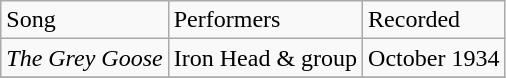<table class="wikitable">
<tr>
<td>Song</td>
<td>Performers</td>
<td>Recorded</td>
</tr>
<tr>
<td><em>The Grey Goose</em></td>
<td>Iron Head  & group</td>
<td>October 1934</td>
</tr>
<tr>
</tr>
</table>
